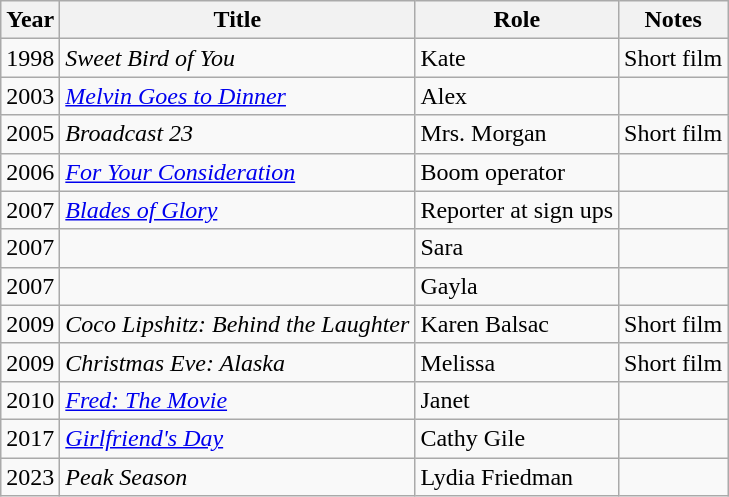<table class="wikitable sortable">
<tr>
<th>Year</th>
<th>Title</th>
<th>Role</th>
<th class="unsortable">Notes</th>
</tr>
<tr>
<td>1998</td>
<td><em>Sweet Bird of You</em></td>
<td>Kate</td>
<td>Short film</td>
</tr>
<tr>
<td>2003</td>
<td><em><a href='#'>Melvin Goes to Dinner</a></em></td>
<td>Alex</td>
<td></td>
</tr>
<tr>
<td>2005</td>
<td><em>Broadcast 23</em></td>
<td>Mrs. Morgan</td>
<td>Short film</td>
</tr>
<tr>
<td>2006</td>
<td><em><a href='#'>For Your Consideration</a></em></td>
<td>Boom operator</td>
<td></td>
</tr>
<tr>
<td>2007</td>
<td><em><a href='#'>Blades of Glory</a></em></td>
<td>Reporter at sign ups</td>
<td></td>
</tr>
<tr>
<td>2007</td>
<td><em></em></td>
<td>Sara</td>
<td></td>
</tr>
<tr>
<td>2007</td>
<td><em></em></td>
<td>Gayla</td>
<td></td>
</tr>
<tr>
<td>2009</td>
<td><em>Coco Lipshitz: Behind the Laughter</em></td>
<td>Karen Balsac</td>
<td>Short film</td>
</tr>
<tr>
<td>2009</td>
<td><em>Christmas Eve: Alaska</em></td>
<td>Melissa</td>
<td>Short film</td>
</tr>
<tr>
<td>2010</td>
<td><em><a href='#'>Fred: The Movie</a></em></td>
<td>Janet</td>
<td></td>
</tr>
<tr>
<td>2017</td>
<td><em><a href='#'>Girlfriend's Day</a></em></td>
<td>Cathy Gile</td>
<td></td>
</tr>
<tr>
<td>2023</td>
<td><em>Peak Season</em></td>
<td>Lydia Friedman</td>
<td></td>
</tr>
</table>
